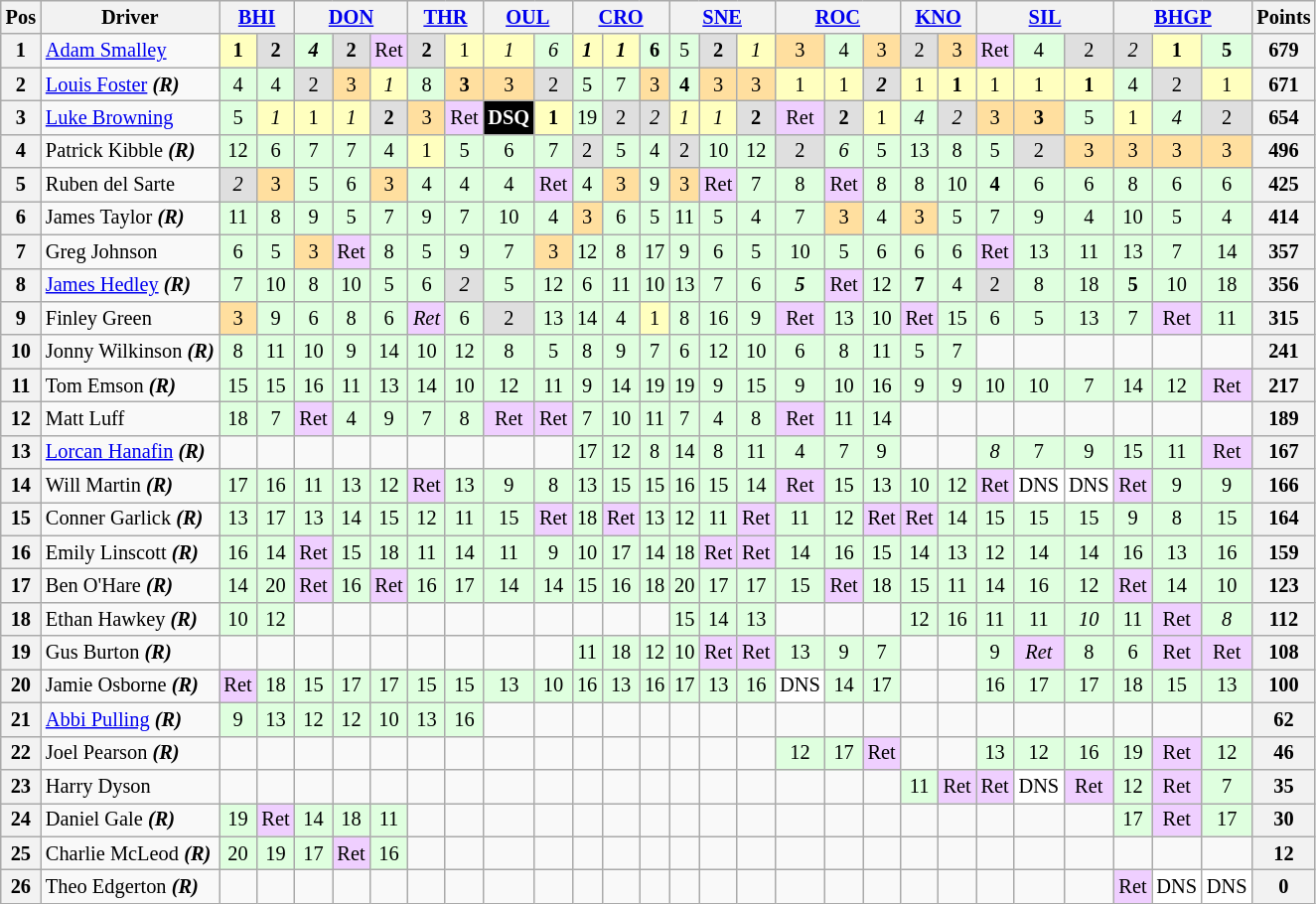<table class="wikitable" style="font-size: 85%; text-align: center;">
<tr valign="top">
<th valign="middle">Pos</th>
<th valign="middle">Driver</th>
<th colspan=2><a href='#'>BHI</a></th>
<th colspan=3><a href='#'>DON</a></th>
<th colspan=2><a href='#'>THR</a></th>
<th colspan=2><a href='#'>OUL</a></th>
<th colspan=3><a href='#'>CRO</a></th>
<th colspan=3><a href='#'>SNE</a></th>
<th colspan=3><a href='#'>ROC</a></th>
<th colspan=2><a href='#'>KNO</a></th>
<th colspan=3><a href='#'>SIL</a></th>
<th colspan=3><a href='#'>BHGP</a></th>
<th valign=middle>Points</th>
</tr>
<tr>
<th>1</th>
<td align=left> <a href='#'>Adam Smalley</a></td>
<td style="background:#ffffbf;"><strong>1</strong></td>
<td style="background:#dfdfdf;"><strong>2</strong></td>
<td style="background:#dfffdf;"><strong><em>4</em></strong></td>
<td style="background:#dfdfdf;"><strong>2</strong></td>
<td style="background:#efcfff;">Ret</td>
<td style="background:#dfdfdf;"><strong>2</strong></td>
<td style="background:#ffffbf;">1</td>
<td style="background:#ffffbf;"><em>1</em></td>
<td style="background:#dfffdf;"><em>6</em></td>
<td style="background:#ffffbf;"><strong><em>1</em></strong></td>
<td style="background:#ffffbf;"><strong><em>1</em></strong></td>
<td style="background:#dfffdf;"><strong>6</strong></td>
<td style="background:#dfffdf;">5</td>
<td style="background:#dfdfdf;"><strong>2</strong></td>
<td style="background:#ffffbf;"><em>1</em></td>
<td style="background:#ffdf9f;">3</td>
<td style="background:#dfffdf;">4</td>
<td style="background:#ffdf9f;">3</td>
<td style="background:#dfdfdf;">2</td>
<td style="background:#ffdf9f;">3</td>
<td style="background:#efcfff;">Ret</td>
<td style="background:#dfffdf;">4</td>
<td style="background:#dfdfdf;">2</td>
<td style="background:#dfdfdf;"><em>2</em></td>
<td style="background:#ffffbf;"><strong>1</strong></td>
<td style="background:#dfffdf;"><strong>5</strong></td>
<th>679</th>
</tr>
<tr>
<th>2</th>
<td align=left> <a href='#'>Louis Foster</a> <strong><em>(R)</em></strong></td>
<td style="background:#dfffdf;">4</td>
<td style="background:#dfffdf;">4</td>
<td style="background:#dfdfdf;">2</td>
<td style="background:#ffdf9f;">3</td>
<td style="background:#ffffbf;"><em>1</em></td>
<td style="background:#dfffdf;">8</td>
<td style="background:#ffdf9f;"><strong>3</strong></td>
<td style="background:#ffdf9f;">3</td>
<td style="background:#dfdfdf;">2</td>
<td style="background:#dfffdf;">5</td>
<td style="background:#dfffdf;">7</td>
<td style="background:#ffdf9f;">3</td>
<td style="background:#dfffdf;"><strong>4</strong></td>
<td style="background:#ffdf9f;">3</td>
<td style="background:#ffdf9f;">3</td>
<td style="background:#ffffbf;">1</td>
<td style="background:#ffffbf;">1</td>
<td style="background:#dfdfdf;"><strong><em>2</em></strong></td>
<td style="background:#ffffbf;">1</td>
<td style="background:#ffffbf;"><strong>1</strong></td>
<td style="background:#ffffbf;">1</td>
<td style="background:#ffffbf;">1</td>
<td style="background:#ffffbf;"><strong>1</strong></td>
<td style="background:#dfffdf;">4</td>
<td style="background:#dfdfdf;">2</td>
<td style="background:#ffffbf;">1</td>
<th>671</th>
</tr>
<tr>
<th>3</th>
<td align=left> <a href='#'>Luke Browning</a></td>
<td style="background:#dfffdf;">5</td>
<td style="background:#ffffbf;"><em>1</em></td>
<td style="background:#ffffbf;">1</td>
<td style="background:#ffffbf;"><em>1</em></td>
<td style="background:#dfdfdf;"><strong>2</strong></td>
<td style="background:#ffdf9f;">3</td>
<td style="background:#efcfff;">Ret</td>
<td style="background-color:#000000; color:white"><strong>DSQ</strong></td>
<td style="background:#ffffbf;"><strong>1</strong></td>
<td style="background:#dfffdf;">19</td>
<td style="background:#dfdfdf;">2</td>
<td style="background:#dfdfdf;"><em>2</em></td>
<td style="background:#ffffbf;"><em>1</em></td>
<td style="background:#ffffbf;"><em>1</em></td>
<td style="background:#dfdfdf;"><strong>2</strong></td>
<td style="background:#efcfff;">Ret</td>
<td style="background:#dfdfdf;"><strong>2</strong></td>
<td style="background:#ffffbf;">1</td>
<td style="background:#dfffdf;"><em>4</em></td>
<td style="background:#dfdfdf;"><em>2</em></td>
<td style="background:#ffdf9f;">3</td>
<td style="background:#ffdf9f;"><strong>3</strong></td>
<td style="background:#dfffdf;">5</td>
<td style="background:#ffffbf;">1</td>
<td style="background:#dfffdf;"><em>4</em></td>
<td style="background:#dfdfdf;">2</td>
<th>654</th>
</tr>
<tr>
<th>4</th>
<td align=left> Patrick Kibble <strong><em>(R)</em></strong></td>
<td style="background:#dfffdf;">12</td>
<td style="background:#dfffdf;">6</td>
<td style="background:#dfffdf;">7</td>
<td style="background:#dfffdf;">7</td>
<td style="background:#dfffdf;">4</td>
<td style="background:#ffffbf;">1</td>
<td style="background:#dfffdf;">5</td>
<td style="background:#dfffdf;">6</td>
<td style="background:#dfffdf;">7</td>
<td style="background:#dfdfdf;">2</td>
<td style="background:#dfffdf;">5</td>
<td style="background:#dfffdf;">4</td>
<td style="background:#dfdfdf;">2</td>
<td style="background:#dfffdf;">10</td>
<td style="background:#dfffdf;">12</td>
<td style="background:#dfdfdf;">2</td>
<td style="background:#dfffdf;"><em>6</em></td>
<td style="background:#dfffdf;">5</td>
<td style="background:#dfffdf;">13</td>
<td style="background:#dfffdf;">8</td>
<td style="background:#dfffdf;">5</td>
<td style="background:#dfdfdf;">2</td>
<td style="background:#ffdf9f;">3</td>
<td style="background:#ffdf9f;">3</td>
<td style="background:#ffdf9f;">3</td>
<td style="background:#ffdf9f;">3</td>
<th>496</th>
</tr>
<tr>
<th>5</th>
<td align=left> Ruben del Sarte</td>
<td style="background:#dfdfdf;"><em>2</em></td>
<td style="background:#ffdf9f;">3</td>
<td style="background:#dfffdf;">5</td>
<td style="background:#dfffdf;">6</td>
<td style="background:#ffdf9f;">3</td>
<td style="background:#dfffdf;">4</td>
<td style="background:#dfffdf;">4</td>
<td style="background:#dfffdf;">4</td>
<td style="background:#efcfff;">Ret</td>
<td style="background:#dfffdf;">4</td>
<td style="background:#ffdf9f;">3</td>
<td style="background:#dfffdf;">9</td>
<td style="background:#ffdf9f;">3</td>
<td style="background:#efcfff;">Ret</td>
<td style="background:#dfffdf;">7</td>
<td style="background:#dfffdf;">8</td>
<td style="background:#efcfff;">Ret</td>
<td style="background:#dfffdf;">8</td>
<td style="background:#dfffdf;">8</td>
<td style="background:#dfffdf;">10</td>
<td style="background:#dfffdf;"><strong>4</strong></td>
<td style="background:#dfffdf;">6</td>
<td style="background:#dfffdf;">6</td>
<td style="background:#dfffdf;">8</td>
<td style="background:#dfffdf;">6</td>
<td style="background:#dfffdf;">6</td>
<th>425</th>
</tr>
<tr>
<th>6</th>
<td align=left> James Taylor <strong><em>(R)</em></strong></td>
<td style="background:#dfffdf;">11</td>
<td style="background:#dfffdf;">8</td>
<td style="background:#dfffdf;">9</td>
<td style="background:#dfffdf;">5</td>
<td style="background:#dfffdf;">7</td>
<td style="background:#dfffdf;">9</td>
<td style="background:#dfffdf;">7</td>
<td style="background:#dfffdf;">10</td>
<td style="background:#dfffdf;">4</td>
<td style="background:#ffdf9f;">3</td>
<td style="background:#dfffdf;">6</td>
<td style="background:#dfffdf;">5</td>
<td style="background:#dfffdf;">11</td>
<td style="background:#dfffdf;">5</td>
<td style="background:#dfffdf;">4</td>
<td style="background:#dfffdf;">7</td>
<td style="background:#ffdf9f;">3</td>
<td style="background:#dfffdf;">4</td>
<td style="background:#ffdf9f;">3</td>
<td style="background:#dfffdf;">5</td>
<td style="background:#dfffdf;">7</td>
<td style="background:#dfffdf;">9</td>
<td style="background:#dfffdf;">4</td>
<td style="background:#dfffdf;">10</td>
<td style="background:#dfffdf;">5</td>
<td style="background:#dfffdf;">4</td>
<th>414</th>
</tr>
<tr>
<th>7</th>
<td align=left> Greg Johnson</td>
<td style="background:#dfffdf;">6</td>
<td style="background:#dfffdf;">5</td>
<td style="background:#ffdf9f;">3</td>
<td style="background:#efcfff;">Ret</td>
<td style="background:#dfffdf;">8</td>
<td style="background:#dfffdf;">5</td>
<td style="background:#dfffdf;">9</td>
<td style="background:#dfffdf;">7</td>
<td style="background:#ffdf9f;">3</td>
<td style="background:#dfffdf;">12</td>
<td style="background:#dfffdf;">8</td>
<td style="background:#dfffdf;">17</td>
<td style="background:#dfffdf;">9</td>
<td style="background:#dfffdf;">6</td>
<td style="background:#dfffdf;">5</td>
<td style="background:#dfffdf;">10</td>
<td style="background:#dfffdf;">5</td>
<td style="background:#dfffdf;">6</td>
<td style="background:#dfffdf;">6</td>
<td style="background:#dfffdf;">6</td>
<td style="background:#efcfff;">Ret</td>
<td style="background:#dfffdf;">13</td>
<td style="background:#dfffdf;">11</td>
<td style="background:#dfffdf;">13</td>
<td style="background:#dfffdf;">7</td>
<td style="background:#dfffdf;">14</td>
<th>357</th>
</tr>
<tr>
<th>8</th>
<td align=left> <a href='#'>James Hedley</a> <strong><em>(R)</em></strong></td>
<td style="background:#dfffdf;">7</td>
<td style="background:#dfffdf;">10</td>
<td style="background:#dfffdf;">8</td>
<td style="background:#dfffdf;">10</td>
<td style="background:#dfffdf;">5</td>
<td style="background:#dfffdf;">6</td>
<td style="background:#dfdfdf;"><em>2</em></td>
<td style="background:#dfffdf;">5</td>
<td style="background:#dfffdf;">12</td>
<td style="background:#dfffdf;">6</td>
<td style="background:#dfffdf;">11</td>
<td style="background:#dfffdf;">10</td>
<td style="background:#dfffdf;">13</td>
<td style="background:#dfffdf;">7</td>
<td style="background:#dfffdf;">6</td>
<td style="background:#dfffdf;"><strong><em>5</em></strong></td>
<td style="background:#efcfff;">Ret</td>
<td style="background:#dfffdf;">12</td>
<td style="background:#dfffdf;"><strong>7</strong></td>
<td style="background:#dfffdf;">4</td>
<td style="background:#dfdfdf;">2</td>
<td style="background:#dfffdf;">8</td>
<td style="background:#dfffdf;">18</td>
<td style="background:#dfffdf;"><strong>5</strong></td>
<td style="background:#dfffdf;">10</td>
<td style="background:#dfffdf;">18</td>
<th>356</th>
</tr>
<tr>
<th>9</th>
<td align=left> Finley Green</td>
<td style="background:#ffdf9f;">3</td>
<td style="background:#dfffdf;">9</td>
<td style="background:#dfffdf;">6</td>
<td style="background:#dfffdf;">8</td>
<td style="background:#dfffdf;">6</td>
<td style="background:#efcfff;"><em>Ret</em></td>
<td style="background:#dfffdf;">6</td>
<td style="background:#dfdfdf;">2</td>
<td style="background:#dfffdf;">13</td>
<td style="background:#dfffdf;">14</td>
<td style="background:#dfffdf;">4</td>
<td style="background:#ffffbf;">1</td>
<td style="background:#dfffdf;">8</td>
<td style="background:#dfffdf;">16</td>
<td style="background:#dfffdf;">9</td>
<td style="background:#efcfff;">Ret</td>
<td style="background:#dfffdf;">13</td>
<td style="background:#dfffdf;">10</td>
<td style="background:#efcfff;">Ret</td>
<td style="background:#dfffdf;">15</td>
<td style="background:#dfffdf;">6</td>
<td style="background:#dfffdf;">5</td>
<td style="background:#dfffdf;">13</td>
<td style="background:#dfffdf;">7</td>
<td style="background:#efcfff;">Ret</td>
<td style="background:#dfffdf;">11</td>
<th>315</th>
</tr>
<tr>
<th>10</th>
<td align=left nowrap> Jonny Wilkinson <strong><em>(R)</em></strong></td>
<td style="background:#dfffdf;">8</td>
<td style="background:#dfffdf;">11</td>
<td style="background:#dfffdf;">10</td>
<td style="background:#dfffdf;">9</td>
<td style="background:#dfffdf;">14</td>
<td style="background:#dfffdf;">10</td>
<td style="background:#dfffdf;">12</td>
<td style="background:#dfffdf;">8</td>
<td style="background:#dfffdf;">5</td>
<td style="background:#dfffdf;">8</td>
<td style="background:#dfffdf;">9</td>
<td style="background:#dfffdf;">7</td>
<td style="background:#dfffdf;">6</td>
<td style="background:#dfffdf;">12</td>
<td style="background:#dfffdf;">10</td>
<td style="background:#dfffdf;">6</td>
<td style="background:#dfffdf;">8</td>
<td style="background:#dfffdf;">11</td>
<td style="background:#dfffdf;">5</td>
<td style="background:#dfffdf;">7</td>
<td></td>
<td></td>
<td></td>
<td></td>
<td></td>
<td></td>
<th>241</th>
</tr>
<tr>
<th>11</th>
<td align=left> Tom Emson <strong><em>(R)</em></strong></td>
<td style="background:#dfffdf;">15</td>
<td style="background:#dfffdf;">15</td>
<td style="background:#dfffdf;">16</td>
<td style="background:#dfffdf;">11</td>
<td style="background:#dfffdf;">13</td>
<td style="background:#dfffdf;">14</td>
<td style="background:#dfffdf;">10</td>
<td style="background:#dfffdf;">12</td>
<td style="background:#dfffdf;">11</td>
<td style="background:#dfffdf;">9</td>
<td style="background:#dfffdf;">14</td>
<td style="background:#dfffdf;">19</td>
<td style="background:#dfffdf;">19</td>
<td style="background:#dfffdf;">9</td>
<td style="background:#dfffdf;">15</td>
<td style="background:#dfffdf;">9</td>
<td style="background:#dfffdf;">10</td>
<td style="background:#dfffdf;">16</td>
<td style="background:#dfffdf;">9</td>
<td style="background:#dfffdf;">9</td>
<td style="background:#dfffdf;">10</td>
<td style="background:#dfffdf;">10</td>
<td style="background:#dfffdf;">7</td>
<td style="background:#dfffdf;">14</td>
<td style="background:#dfffdf;">12</td>
<td style="background:#efcfff;">Ret</td>
<th>217</th>
</tr>
<tr>
<th>12</th>
<td align=left> Matt Luff</td>
<td style="background:#dfffdf;">18</td>
<td style="background:#dfffdf;">7</td>
<td style="background:#efcfff;">Ret</td>
<td style="background:#dfffdf;">4</td>
<td style="background:#dfffdf;">9</td>
<td style="background:#dfffdf;">7</td>
<td style="background:#dfffdf;">8</td>
<td style="background:#efcfff;">Ret</td>
<td style="background:#efcfff;">Ret</td>
<td style="background:#dfffdf;">7</td>
<td style="background:#dfffdf;">10</td>
<td style="background:#dfffdf;">11</td>
<td style="background:#dfffdf;">7</td>
<td style="background:#dfffdf;">4</td>
<td style="background:#dfffdf;">8</td>
<td style="background:#efcfff;">Ret</td>
<td style="background:#dfffdf;">11</td>
<td style="background:#dfffdf;">14</td>
<td></td>
<td></td>
<td></td>
<td></td>
<td></td>
<td></td>
<td></td>
<td></td>
<th>189</th>
</tr>
<tr>
<th>13</th>
<td align=left> <a href='#'>Lorcan Hanafin</a> <strong><em>(R)</em></strong></td>
<td></td>
<td></td>
<td></td>
<td></td>
<td></td>
<td></td>
<td></td>
<td></td>
<td></td>
<td style="background:#dfffdf;">17</td>
<td style="background:#dfffdf;">12</td>
<td style="background:#dfffdf;">8</td>
<td style="background:#dfffdf;">14</td>
<td style="background:#dfffdf;">8</td>
<td style="background:#dfffdf;">11</td>
<td style="background:#dfffdf;">4</td>
<td style="background:#dfffdf;">7</td>
<td style="background:#dfffdf;">9</td>
<td></td>
<td></td>
<td style="background:#dfffdf;"><em>8</em></td>
<td style="background:#dfffdf;">7</td>
<td style="background:#dfffdf;">9</td>
<td style="background:#dfffdf;">15</td>
<td style="background:#dfffdf;">11</td>
<td style="background:#efcfff;">Ret</td>
<th>167</th>
</tr>
<tr>
<th>14</th>
<td align=left> Will Martin <strong><em>(R)</em></strong></td>
<td style="background:#dfffdf;">17</td>
<td style="background:#dfffdf;">16</td>
<td style="background:#dfffdf;">11</td>
<td style="background:#dfffdf;">13</td>
<td style="background:#dfffdf;">12</td>
<td style="background:#efcfff;">Ret</td>
<td style="background:#dfffdf;">13</td>
<td style="background:#dfffdf;">9</td>
<td style="background:#dfffdf;">8</td>
<td style="background:#dfffdf;">13</td>
<td style="background:#dfffdf;">15</td>
<td style="background:#dfffdf;">15</td>
<td style="background:#dfffdf;">16</td>
<td style="background:#dfffdf;">15</td>
<td style="background:#dfffdf;">14</td>
<td style="background:#efcfff;">Ret</td>
<td style="background:#dfffdf;">15</td>
<td style="background:#dfffdf;">13</td>
<td style="background:#dfffdf;">10</td>
<td style="background:#dfffdf;">12</td>
<td style="background:#efcfff;">Ret</td>
<td style="background:#ffffff;">DNS</td>
<td style="background:#ffffff;">DNS</td>
<td style="background:#efcfff;">Ret</td>
<td style="background:#dfffdf;">9</td>
<td style="background:#dfffdf;">9</td>
<th>166</th>
</tr>
<tr>
<th>15</th>
<td align=left> Conner Garlick <strong><em>(R)</em></strong></td>
<td style="background:#dfffdf;">13</td>
<td style="background:#dfffdf;">17</td>
<td style="background:#dfffdf;">13</td>
<td style="background:#dfffdf;">14</td>
<td style="background:#dfffdf;">15</td>
<td style="background:#dfffdf;">12</td>
<td style="background:#dfffdf;">11</td>
<td style="background:#dfffdf;">15</td>
<td style="background:#efcfff;">Ret</td>
<td style="background:#dfffdf;">18</td>
<td style="background:#efcfff;">Ret</td>
<td style="background:#dfffdf;">13</td>
<td style="background:#dfffdf;">12</td>
<td style="background:#dfffdf;">11</td>
<td style="background:#efcfff;">Ret</td>
<td style="background:#dfffdf;">11</td>
<td style="background:#dfffdf;">12</td>
<td style="background:#efcfff;">Ret</td>
<td style="background:#efcfff;">Ret</td>
<td style="background:#dfffdf;">14</td>
<td style="background:#dfffdf;">15</td>
<td style="background:#dfffdf;">15</td>
<td style="background:#dfffdf;">15</td>
<td style="background:#dfffdf;">9</td>
<td style="background:#dfffdf;">8</td>
<td style="background:#dfffdf;">15</td>
<th>164</th>
</tr>
<tr>
<th>16</th>
<td align=left> Emily Linscott <strong><em>(R)</em></strong></td>
<td style="background:#dfffdf;">16</td>
<td style="background:#dfffdf;">14</td>
<td style="background:#efcfff;">Ret</td>
<td style="background:#dfffdf;">15</td>
<td style="background:#dfffdf;">18</td>
<td style="background:#dfffdf;">11</td>
<td style="background:#dfffdf;">14</td>
<td style="background:#dfffdf;">11</td>
<td style="background:#dfffdf;">9</td>
<td style="background:#dfffdf;">10</td>
<td style="background:#dfffdf;">17</td>
<td style="background:#dfffdf;">14</td>
<td style="background:#dfffdf;">18</td>
<td style="background:#efcfff;">Ret</td>
<td style="background:#efcfff;">Ret</td>
<td style="background:#dfffdf;">14</td>
<td style="background:#dfffdf;">16</td>
<td style="background:#dfffdf;">15</td>
<td style="background:#dfffdf;">14</td>
<td style="background:#dfffdf;">13</td>
<td style="background:#dfffdf;">12</td>
<td style="background:#dfffdf;">14</td>
<td style="background:#dfffdf;">14</td>
<td style="background:#dfffdf;">16</td>
<td style="background:#dfffdf;">13</td>
<td style="background:#dfffdf;">16</td>
<th>159</th>
</tr>
<tr>
<th>17</th>
<td align=left> Ben O'Hare <strong><em>(R)</em></strong></td>
<td style="background:#dfffdf;">14</td>
<td style="background:#dfffdf;">20</td>
<td style="background:#efcfff;">Ret</td>
<td style="background:#dfffdf;">16</td>
<td style="background:#efcfff;">Ret</td>
<td style="background:#dfffdf;">16</td>
<td style="background:#dfffdf;">17</td>
<td style="background:#dfffdf;">14</td>
<td style="background:#dfffdf;">14</td>
<td style="background:#dfffdf;">15</td>
<td style="background:#dfffdf;">16</td>
<td style="background:#dfffdf;">18</td>
<td style="background:#dfffdf;">20</td>
<td style="background:#dfffdf;">17</td>
<td style="background:#dfffdf;">17</td>
<td style="background:#dfffdf;">15</td>
<td style="background:#efcfff;">Ret</td>
<td style="background:#dfffdf;">18</td>
<td style="background:#dfffdf;">15</td>
<td style="background:#dfffdf;">11</td>
<td style="background:#dfffdf;">14</td>
<td style="background:#dfffdf;">16</td>
<td style="background:#dfffdf;">12</td>
<td style="background:#efcfff;">Ret</td>
<td style="background:#dfffdf;">14</td>
<td style="background:#dfffdf;">10</td>
<th>123</th>
</tr>
<tr>
<th>18</th>
<td align=left> Ethan Hawkey <strong><em>(R)</em></strong></td>
<td style="background:#dfffdf;">10</td>
<td style="background:#dfffdf;">12</td>
<td></td>
<td></td>
<td></td>
<td></td>
<td></td>
<td></td>
<td></td>
<td></td>
<td></td>
<td></td>
<td style="background:#dfffdf;">15</td>
<td style="background:#dfffdf;">14</td>
<td style="background:#dfffdf;">13</td>
<td></td>
<td></td>
<td></td>
<td style="background:#dfffdf;">12</td>
<td style="background:#dfffdf;">16</td>
<td style="background:#dfffdf;">11</td>
<td style="background:#dfffdf;">11</td>
<td style="background:#dfffdf;"><em>10</em></td>
<td style="background:#dfffdf;">11</td>
<td style="background:#efcfff;">Ret</td>
<td style="background:#dfffdf;"><em>8</em></td>
<th>112</th>
</tr>
<tr>
<th>19</th>
<td align=left> Gus Burton <strong><em>(R)</em></strong></td>
<td></td>
<td></td>
<td></td>
<td></td>
<td></td>
<td></td>
<td></td>
<td></td>
<td></td>
<td style="background:#dfffdf;">11</td>
<td style="background:#dfffdf;">18</td>
<td style="background:#dfffdf;">12</td>
<td style="background:#dfffdf;">10</td>
<td style="background:#efcfff;">Ret</td>
<td style="background:#efcfff;">Ret</td>
<td style="background:#dfffdf;">13</td>
<td style="background:#dfffdf;">9</td>
<td style="background:#dfffdf;">7</td>
<td></td>
<td></td>
<td style="background:#dfffdf;">9</td>
<td style="background:#efcfff;"><em>Ret</em></td>
<td style="background:#dfffdf;">8</td>
<td style="background:#dfffdf;">6</td>
<td style="background:#efcfff;">Ret</td>
<td style="background:#efcfff;">Ret</td>
<th>108</th>
</tr>
<tr>
<th>20</th>
<td align=left> Jamie Osborne <strong><em>(R)</em></strong></td>
<td style="background:#efcfff;">Ret</td>
<td style="background:#dfffdf;">18</td>
<td style="background:#dfffdf;">15</td>
<td style="background:#dfffdf;">17</td>
<td style="background:#dfffdf;">17</td>
<td style="background:#dfffdf;">15</td>
<td style="background:#dfffdf;">15</td>
<td style="background:#dfffdf;">13</td>
<td style="background:#dfffdf;">10</td>
<td style="background:#dfffdf;">16</td>
<td style="background:#dfffdf;">13</td>
<td style="background:#dfffdf;">16</td>
<td style="background:#dfffdf;">17</td>
<td style="background:#dfffdf;">13</td>
<td style="background:#dfffdf;">16</td>
<td style="background:#ffffff;">DNS</td>
<td style="background:#dfffdf;">14</td>
<td style="background:#dfffdf;">17</td>
<td></td>
<td></td>
<td style="background:#dfffdf;">16</td>
<td style="background:#dfffdf;">17</td>
<td style="background:#dfffdf;">17</td>
<td style="background:#dfffdf;">18</td>
<td style="background:#dfffdf;">15</td>
<td style="background:#dfffdf;">13</td>
<th>100</th>
</tr>
<tr>
<th>21</th>
<td align=left> <a href='#'>Abbi Pulling</a> <strong><em>(R)</em></strong></td>
<td style="background:#dfffdf;">9</td>
<td style="background:#dfffdf;">13</td>
<td style="background:#dfffdf;">12</td>
<td style="background:#dfffdf;">12</td>
<td style="background:#dfffdf;">10</td>
<td style="background:#dfffdf;">13</td>
<td style="background:#dfffdf;">16</td>
<td></td>
<td></td>
<td></td>
<td></td>
<td></td>
<td></td>
<td></td>
<td></td>
<td></td>
<td></td>
<td></td>
<td></td>
<td></td>
<td></td>
<td></td>
<td></td>
<td></td>
<td></td>
<td></td>
<th>62</th>
</tr>
<tr>
<th>22</th>
<td align=left> Joel Pearson <strong><em>(R)</em></strong></td>
<td></td>
<td></td>
<td></td>
<td></td>
<td></td>
<td></td>
<td></td>
<td></td>
<td></td>
<td></td>
<td></td>
<td></td>
<td></td>
<td></td>
<td></td>
<td style="background:#dfffdf;">12</td>
<td style="background:#dfffdf;">17</td>
<td style="background:#efcfff;">Ret</td>
<td></td>
<td></td>
<td style="background:#dfffdf;">13</td>
<td style="background:#dfffdf;">12</td>
<td style="background:#dfffdf;">16</td>
<td style="background:#dfffdf;">19</td>
<td style="background:#efcfff;">Ret</td>
<td style="background:#dfffdf;">12</td>
<th>46</th>
</tr>
<tr>
<th>23</th>
<td align=left> Harry Dyson</td>
<td></td>
<td></td>
<td></td>
<td></td>
<td></td>
<td></td>
<td></td>
<td></td>
<td></td>
<td></td>
<td></td>
<td></td>
<td></td>
<td></td>
<td></td>
<td></td>
<td></td>
<td></td>
<td style="background:#dfffdf;">11</td>
<td style="background:#efcfff;">Ret</td>
<td style="background:#efcfff;">Ret</td>
<td style="background:#ffffff;">DNS</td>
<td style="background:#efcfff;">Ret</td>
<td style="background:#dfffdf;">12</td>
<td style="background:#efcfff;">Ret</td>
<td style="background:#dfffdf;">7</td>
<th>35</th>
</tr>
<tr>
<th>24</th>
<td align=left> Daniel Gale <strong><em>(R)</em></strong></td>
<td style="background:#dfffdf;">19</td>
<td style="background:#efcfff;">Ret</td>
<td style="background:#dfffdf;">14</td>
<td style="background:#dfffdf;">18</td>
<td style="background:#dfffdf;">11</td>
<td></td>
<td></td>
<td></td>
<td></td>
<td></td>
<td></td>
<td></td>
<td></td>
<td></td>
<td></td>
<td></td>
<td></td>
<td></td>
<td></td>
<td></td>
<td></td>
<td></td>
<td></td>
<td style="background:#dfffdf;">17</td>
<td style="background:#efcfff;">Ret</td>
<td style="background:#dfffdf;">17</td>
<th>30</th>
</tr>
<tr>
<th>25</th>
<td align=left> Charlie McLeod <strong><em>(R)</em></strong></td>
<td style="background:#dfffdf;">20</td>
<td style="background:#dfffdf;">19</td>
<td style="background:#dfffdf;">17</td>
<td style="background:#efcfff;">Ret</td>
<td style="background:#dfffdf;">16</td>
<td></td>
<td></td>
<td></td>
<td></td>
<td></td>
<td></td>
<td></td>
<td></td>
<td></td>
<td></td>
<td></td>
<td></td>
<td></td>
<td></td>
<td></td>
<td></td>
<td></td>
<td></td>
<td></td>
<td></td>
<td></td>
<th>12</th>
</tr>
<tr>
<th>26</th>
<td align=left> Theo Edgerton <strong><em>(R)</em></strong></td>
<td></td>
<td></td>
<td></td>
<td></td>
<td></td>
<td></td>
<td></td>
<td></td>
<td></td>
<td></td>
<td></td>
<td></td>
<td></td>
<td></td>
<td></td>
<td></td>
<td></td>
<td></td>
<td></td>
<td></td>
<td></td>
<td></td>
<td></td>
<td style="background:#efcfff;">Ret</td>
<td style="background:#ffffff;">DNS</td>
<td style="background:#ffffff;">DNS</td>
<th>0</th>
</tr>
</table>
